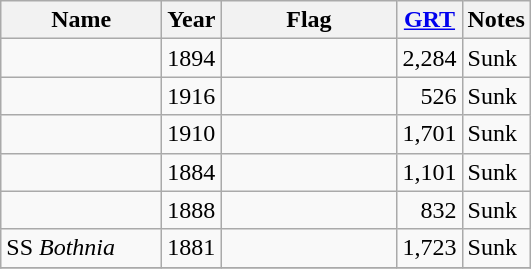<table class="wikitable sortable">
<tr>
<th scope="col" width="100px">Name</th>
<th scope="col" width="25px">Year</th>
<th scope="col" width="110px">Flag</th>
<th scope="col" width="25px"><a href='#'>GRT</a></th>
<th>Notes</th>
</tr>
<tr>
<td align="left"></td>
<td align="left">1894</td>
<td align="left"></td>
<td align="right">2,284</td>
<td align="left">Sunk</td>
</tr>
<tr>
<td align="left"></td>
<td align="left">1916</td>
<td align="left"></td>
<td align="right">526</td>
<td align="left">Sunk</td>
</tr>
<tr>
<td align="left"></td>
<td align="left">1910</td>
<td align="left"></td>
<td align="right">1,701</td>
<td align="left">Sunk</td>
</tr>
<tr>
<td align="left"></td>
<td align="left">1884</td>
<td align="left"></td>
<td align="right">1,101</td>
<td align="left">Sunk</td>
</tr>
<tr>
<td align="left"></td>
<td align="left">1888</td>
<td align="left"></td>
<td align="right">832</td>
<td align="left">Sunk</td>
</tr>
<tr>
<td align="left">SS <em>Bothnia</em></td>
<td align="left">1881</td>
<td align="left"></td>
<td align="right">1,723</td>
<td align="left">Sunk</td>
</tr>
<tr>
</tr>
</table>
